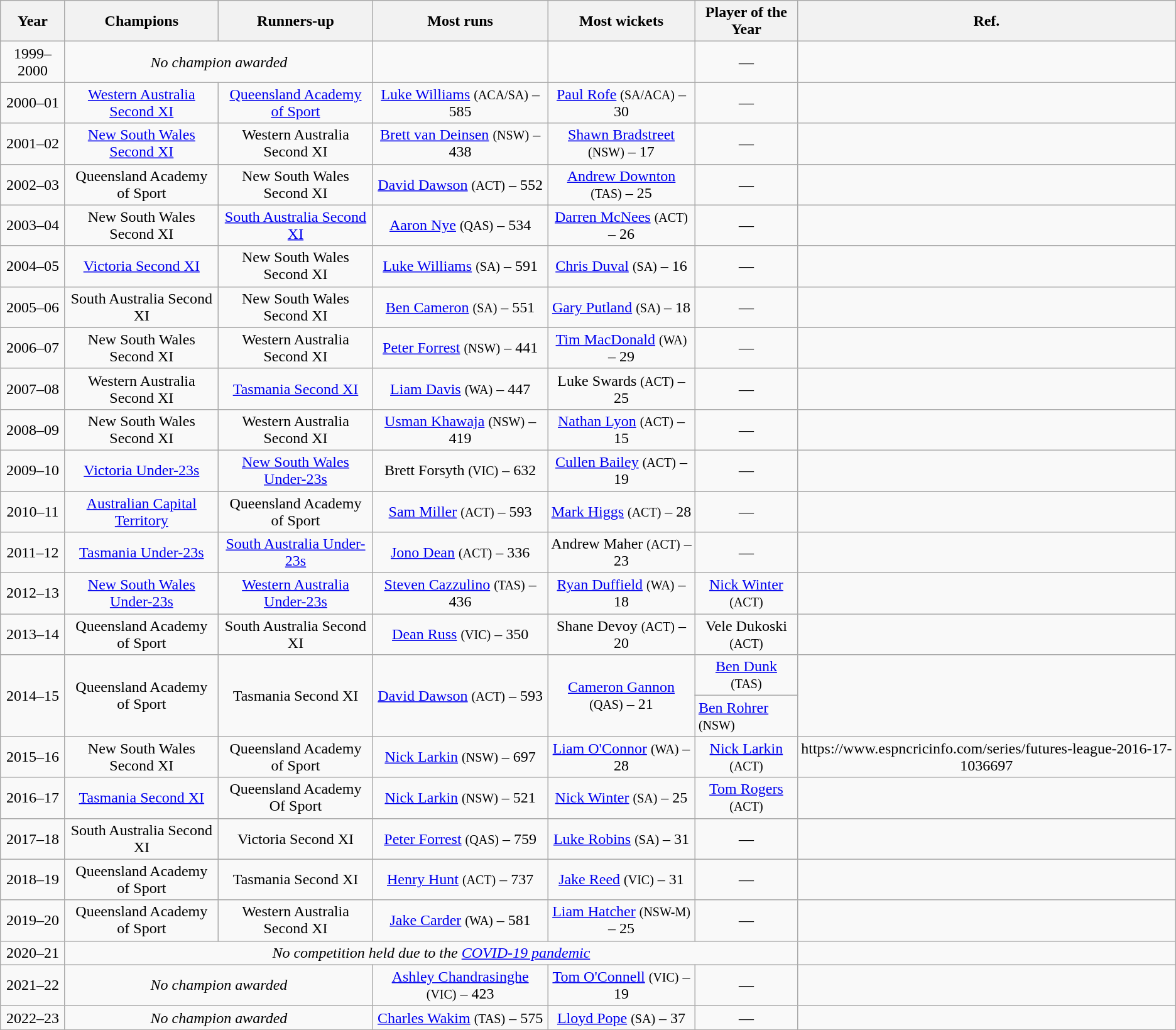<table class="wikitable">
<tr>
<th>Year</th>
<th>Champions</th>
<th>Runners-up</th>
<th>Most runs</th>
<th>Most wickets</th>
<th>Player of the Year</th>
<th>Ref.</th>
</tr>
<tr align="center">
<td>1999–2000</td>
<td colspan="2"><em>No champion awarded</em></td>
<td></td>
<td></td>
<td>—</td>
<td></td>
</tr>
<tr align="center">
<td>2000–01</td>
<td><a href='#'>Western Australia Second XI</a></td>
<td><a href='#'>Queensland Academy of Sport</a></td>
<td><a href='#'>Luke Williams</a> <small>(ACA/SA)</small> – 585</td>
<td><a href='#'>Paul Rofe</a> <small>(SA/ACA)</small> – 30</td>
<td>—</td>
<td></td>
</tr>
<tr align="center">
<td>2001–02</td>
<td><a href='#'>New South Wales Second XI</a></td>
<td>Western Australia Second XI</td>
<td><a href='#'>Brett van Deinsen</a> <small>(NSW)</small> – 438</td>
<td><a href='#'>Shawn Bradstreet</a> <small>(NSW)</small> – 17</td>
<td>—</td>
<td></td>
</tr>
<tr align="center">
<td>2002–03</td>
<td>Queensland Academy of Sport</td>
<td>New South Wales Second XI</td>
<td><a href='#'>David Dawson</a> <small>(ACT)</small> – 552</td>
<td><a href='#'>Andrew Downton</a> <small>(TAS)</small> – 25</td>
<td>—</td>
<td></td>
</tr>
<tr align="center">
<td>2003–04</td>
<td>New South Wales Second XI</td>
<td><a href='#'>South Australia Second XI</a></td>
<td><a href='#'>Aaron Nye</a> <small>(QAS)</small> – 534</td>
<td><a href='#'>Darren McNees</a> <small>(ACT)</small> – 26</td>
<td>—</td>
<td></td>
</tr>
<tr align="center">
<td>2004–05</td>
<td><a href='#'>Victoria Second XI</a></td>
<td>New South Wales Second XI</td>
<td><a href='#'>Luke Williams</a> <small>(SA)</small> – 591</td>
<td><a href='#'>Chris Duval</a> <small>(SA)</small> – 16</td>
<td>—</td>
<td></td>
</tr>
<tr align="center">
<td>2005–06</td>
<td>South Australia Second XI</td>
<td>New South Wales Second XI</td>
<td><a href='#'>Ben Cameron</a> <small>(SA)</small> – 551</td>
<td><a href='#'>Gary Putland</a> <small>(SA)</small> – 18</td>
<td>—</td>
<td></td>
</tr>
<tr align="center">
<td>2006–07</td>
<td>New South Wales Second XI</td>
<td>Western Australia Second XI</td>
<td><a href='#'>Peter Forrest</a> <small>(NSW)</small> – 441</td>
<td><a href='#'>Tim MacDonald</a> <small>(WA)</small> – 29</td>
<td>—</td>
<td></td>
</tr>
<tr align="center">
<td>2007–08</td>
<td>Western Australia Second XI</td>
<td><a href='#'>Tasmania Second XI</a></td>
<td><a href='#'>Liam Davis</a> <small>(WA)</small> – 447</td>
<td>Luke Swards <small>(ACT)</small> – 25</td>
<td>—</td>
<td></td>
</tr>
<tr align="center">
<td>2008–09</td>
<td>New South Wales Second XI</td>
<td>Western Australia Second XI</td>
<td><a href='#'>Usman Khawaja</a> <small>(NSW)</small> – 419</td>
<td><a href='#'>Nathan Lyon</a> <small>(ACT)</small> – 15</td>
<td>—</td>
<td></td>
</tr>
<tr align="center">
<td>2009–10</td>
<td><a href='#'>Victoria Under-23s</a></td>
<td><a href='#'>New South Wales Under-23s</a></td>
<td>Brett Forsyth <small>(VIC)</small> – 632</td>
<td><a href='#'>Cullen Bailey</a> <small>(ACT)</small> – 19</td>
<td>—</td>
<td></td>
</tr>
<tr align="center">
<td>2010–11</td>
<td><a href='#'>Australian Capital Territory</a></td>
<td>Queensland Academy of Sport</td>
<td><a href='#'>Sam Miller</a> <small>(ACT)</small> – 593</td>
<td><a href='#'>Mark Higgs</a> <small>(ACT)</small> – 28</td>
<td>—</td>
<td></td>
</tr>
<tr align="center">
<td>2011–12</td>
<td><a href='#'>Tasmania Under-23s</a></td>
<td><a href='#'>South Australia Under-23s</a></td>
<td><a href='#'>Jono Dean</a> <small>(ACT)</small> – 336</td>
<td>Andrew Maher <small>(ACT)</small> – 23</td>
<td>—</td>
<td></td>
</tr>
<tr align="center">
<td>2012–13</td>
<td><a href='#'>New South Wales Under-23s</a></td>
<td><a href='#'>Western Australia Under-23s</a></td>
<td><a href='#'>Steven Cazzulino</a> <small>(TAS)</small> – 436</td>
<td><a href='#'>Ryan Duffield</a> <small>(WA)</small> – 18</td>
<td><a href='#'>Nick Winter</a> <small>(ACT)</small></td>
<td></td>
</tr>
<tr align="center">
<td>2013–14</td>
<td>Queensland Academy of Sport</td>
<td>South Australia Second XI</td>
<td><a href='#'>Dean Russ</a> <small>(VIC)</small> – 350</td>
<td>Shane Devoy <small>(ACT)</small> – 20</td>
<td>Vele Dukoski <small>(ACT)</small></td>
<td></td>
</tr>
<tr align="center">
<td rowspan="2">2014–15</td>
<td rowspan="2">Queensland Academy of Sport</td>
<td rowspan="2">Tasmania Second XI</td>
<td rowspan="2"><a href='#'>David Dawson</a> <small>(ACT)</small> – 593</td>
<td rowspan="2"><a href='#'>Cameron Gannon</a> <small>(QAS)</small> – 21</td>
<td><a href='#'>Ben Dunk</a> <small>(TAS)</small></td>
<td rowspan="2"></td>
</tr>
<tr>
<td><a href='#'>Ben Rohrer</a> <small>(NSW)</small></td>
</tr>
<tr align="center">
<td>2015–16</td>
<td>New South Wales Second XI</td>
<td>Queensland Academy of Sport</td>
<td><a href='#'>Nick Larkin</a> <small>(NSW)</small> – 697</td>
<td><a href='#'>Liam O'Connor</a> <small>(WA)</small> – 28</td>
<td><a href='#'>Nick Larkin</a> <small>(ACT)</small></td>
<td> https://www.espncricinfo.com/series/futures-league-2016-17-1036697</td>
</tr>
<tr align="center">
<td>2016–17</td>
<td><a href='#'>Tasmania Second XI</a></td>
<td>Queensland Academy Of Sport</td>
<td><a href='#'>Nick Larkin</a> <small>(NSW)</small> – 521</td>
<td><a href='#'>Nick Winter</a> <small>(SA)</small> – 25</td>
<td><a href='#'>Tom Rogers</a> <small>(ACT)</small></td>
<td></td>
</tr>
<tr align="center">
<td>2017–18</td>
<td>South Australia Second XI</td>
<td>Victoria Second XI</td>
<td><a href='#'>Peter Forrest</a> <small>(QAS)</small> – 759</td>
<td><a href='#'>Luke Robins</a> <small>(SA)</small> – 31</td>
<td>—</td>
<td></td>
</tr>
<tr align="center">
<td>2018–19</td>
<td>Queensland Academy of Sport</td>
<td>Tasmania Second XI</td>
<td><a href='#'>Henry Hunt</a> <small>(ACT)</small> – 737</td>
<td><a href='#'>Jake Reed</a> <small>(VIC)</small> – 31</td>
<td>—</td>
<td></td>
</tr>
<tr align="center">
<td>2019–20</td>
<td>Queensland Academy of Sport</td>
<td>Western Australia Second XI</td>
<td><a href='#'>Jake Carder</a> <small>(WA)</small> – 581</td>
<td><a href='#'>Liam Hatcher</a> <small>(NSW-M)</small> – 25</td>
<td>—</td>
<td></td>
</tr>
<tr align="center">
<td>2020–21</td>
<td colspan="5"><em>No competition held due to the <a href='#'>COVID-19 pandemic</a></em></td>
<td></td>
</tr>
<tr align="center">
<td>2021–22</td>
<td colspan="2"><em>No champion awarded</em></td>
<td><a href='#'>Ashley Chandrasinghe</a> <small>(VIC)</small> – 423</td>
<td><a href='#'>Tom O'Connell</a> <small>(VIC)</small> – 19</td>
<td>—</td>
<td></td>
</tr>
<tr align="center">
<td>2022–23</td>
<td colspan="2"><em>No champion awarded</em></td>
<td><a href='#'>Charles Wakim</a> <small>(TAS)</small> – 575</td>
<td><a href='#'>Lloyd Pope</a> <small>(SA)</small> – 37</td>
<td>—</td>
<td></td>
</tr>
</table>
